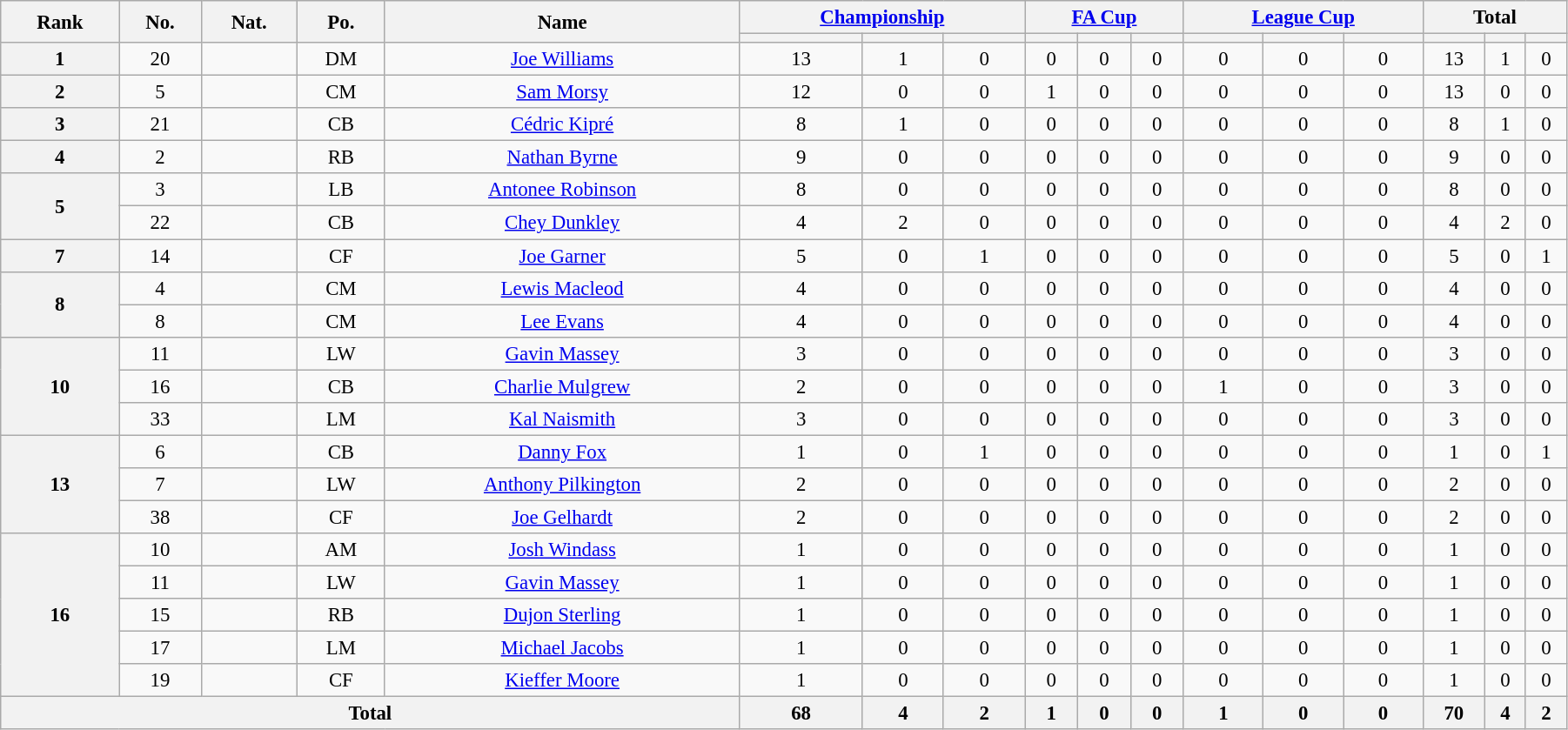<table class="wikitable" style="text-align:center; font-size:95%; width:95%;">
<tr>
<th rowspan=2>Rank</th>
<th rowspan=2>No.</th>
<th rowspan=2>Nat.</th>
<th rowspan=2>Po.</th>
<th rowspan=2>Name</th>
<th colspan=3><a href='#'>Championship</a></th>
<th colspan=3><a href='#'>FA Cup</a></th>
<th colspan=3><a href='#'>League Cup</a></th>
<th colspan=3>Total</th>
</tr>
<tr>
<th></th>
<th></th>
<th></th>
<th></th>
<th></th>
<th></th>
<th></th>
<th></th>
<th></th>
<th></th>
<th></th>
<th></th>
</tr>
<tr>
<th rowspan=1>1</th>
<td>20</td>
<td></td>
<td>DM</td>
<td><a href='#'>Joe Williams</a></td>
<td>13</td>
<td>1</td>
<td>0</td>
<td>0</td>
<td>0</td>
<td>0</td>
<td>0</td>
<td>0</td>
<td>0</td>
<td>13</td>
<td>1</td>
<td>0</td>
</tr>
<tr>
<th rowspan=1>2</th>
<td>5</td>
<td></td>
<td>CM</td>
<td><a href='#'>Sam Morsy</a></td>
<td>12</td>
<td>0</td>
<td>0</td>
<td>1</td>
<td>0</td>
<td>0</td>
<td>0</td>
<td>0</td>
<td>0</td>
<td>13</td>
<td>0</td>
<td>0</td>
</tr>
<tr>
<th rowspan=1>3</th>
<td>21</td>
<td></td>
<td>CB</td>
<td><a href='#'>Cédric Kipré</a></td>
<td>8</td>
<td>1</td>
<td>0</td>
<td>0</td>
<td>0</td>
<td>0</td>
<td>0</td>
<td>0</td>
<td>0</td>
<td>8</td>
<td>1</td>
<td>0</td>
</tr>
<tr>
<th rowspan=1>4</th>
<td>2</td>
<td></td>
<td>RB</td>
<td><a href='#'>Nathan Byrne</a></td>
<td>9</td>
<td>0</td>
<td>0</td>
<td>0</td>
<td>0</td>
<td>0</td>
<td>0</td>
<td>0</td>
<td>0</td>
<td>9</td>
<td>0</td>
<td>0</td>
</tr>
<tr>
<th rowspan=2>5</th>
<td>3</td>
<td></td>
<td>LB</td>
<td><a href='#'>Antonee Robinson</a></td>
<td>8</td>
<td>0</td>
<td>0</td>
<td>0</td>
<td>0</td>
<td>0</td>
<td>0</td>
<td>0</td>
<td>0</td>
<td>8</td>
<td>0</td>
<td>0</td>
</tr>
<tr>
<td>22</td>
<td></td>
<td>CB</td>
<td><a href='#'>Chey Dunkley</a></td>
<td>4</td>
<td>2</td>
<td>0</td>
<td>0</td>
<td>0</td>
<td>0</td>
<td>0</td>
<td>0</td>
<td>0</td>
<td>4</td>
<td>2</td>
<td>0</td>
</tr>
<tr>
<th rowspan=1>7</th>
<td>14</td>
<td></td>
<td>CF</td>
<td><a href='#'>Joe Garner</a></td>
<td>5</td>
<td>0</td>
<td>1</td>
<td>0</td>
<td>0</td>
<td>0</td>
<td>0</td>
<td>0</td>
<td>0</td>
<td>5</td>
<td>0</td>
<td>1</td>
</tr>
<tr>
<th rowspan=2>8</th>
<td>4</td>
<td></td>
<td>CM</td>
<td><a href='#'>Lewis Macleod</a></td>
<td>4</td>
<td>0</td>
<td>0</td>
<td>0</td>
<td>0</td>
<td>0</td>
<td>0</td>
<td>0</td>
<td>0</td>
<td>4</td>
<td>0</td>
<td>0</td>
</tr>
<tr>
<td>8</td>
<td></td>
<td>CM</td>
<td><a href='#'>Lee Evans</a></td>
<td>4</td>
<td>0</td>
<td>0</td>
<td>0</td>
<td>0</td>
<td>0</td>
<td>0</td>
<td>0</td>
<td>0</td>
<td>4</td>
<td>0</td>
<td>0</td>
</tr>
<tr>
<th rowspan=3>10</th>
<td>11</td>
<td></td>
<td>LW</td>
<td><a href='#'>Gavin Massey</a></td>
<td>3</td>
<td>0</td>
<td>0</td>
<td>0</td>
<td>0</td>
<td>0</td>
<td>0</td>
<td>0</td>
<td>0</td>
<td>3</td>
<td>0</td>
<td>0</td>
</tr>
<tr>
<td>16</td>
<td></td>
<td>CB</td>
<td><a href='#'>Charlie Mulgrew</a></td>
<td>2</td>
<td>0</td>
<td>0</td>
<td>0</td>
<td>0</td>
<td>0</td>
<td>1</td>
<td>0</td>
<td>0</td>
<td>3</td>
<td>0</td>
<td>0</td>
</tr>
<tr>
<td>33</td>
<td></td>
<td>LM</td>
<td><a href='#'>Kal Naismith</a></td>
<td>3</td>
<td>0</td>
<td>0</td>
<td>0</td>
<td>0</td>
<td>0</td>
<td>0</td>
<td>0</td>
<td>0</td>
<td>3</td>
<td>0</td>
<td>0</td>
</tr>
<tr>
<th rowspan=3>13</th>
<td>6</td>
<td></td>
<td>CB</td>
<td><a href='#'>Danny Fox</a></td>
<td>1</td>
<td>0</td>
<td>1</td>
<td>0</td>
<td>0</td>
<td>0</td>
<td>0</td>
<td>0</td>
<td>0</td>
<td>1</td>
<td>0</td>
<td>1</td>
</tr>
<tr>
<td>7</td>
<td></td>
<td>LW</td>
<td><a href='#'>Anthony Pilkington</a></td>
<td>2</td>
<td>0</td>
<td>0</td>
<td>0</td>
<td>0</td>
<td>0</td>
<td>0</td>
<td>0</td>
<td>0</td>
<td>2</td>
<td>0</td>
<td>0</td>
</tr>
<tr>
<td>38</td>
<td></td>
<td>CF</td>
<td><a href='#'>Joe Gelhardt</a></td>
<td>2</td>
<td>0</td>
<td>0</td>
<td>0</td>
<td>0</td>
<td>0</td>
<td>0</td>
<td>0</td>
<td>0</td>
<td>2</td>
<td>0</td>
<td>0</td>
</tr>
<tr>
<th rowspan=5>16</th>
<td>10</td>
<td></td>
<td>AM</td>
<td><a href='#'>Josh Windass</a></td>
<td>1</td>
<td>0</td>
<td>0</td>
<td>0</td>
<td>0</td>
<td>0</td>
<td>0</td>
<td>0</td>
<td>0</td>
<td>1</td>
<td>0</td>
<td>0</td>
</tr>
<tr>
<td>11</td>
<td></td>
<td>LW</td>
<td><a href='#'>Gavin Massey</a></td>
<td>1</td>
<td>0</td>
<td>0</td>
<td>0</td>
<td>0</td>
<td>0</td>
<td>0</td>
<td>0</td>
<td>0</td>
<td>1</td>
<td>0</td>
<td>0</td>
</tr>
<tr>
<td>15</td>
<td></td>
<td>RB</td>
<td><a href='#'>Dujon Sterling</a></td>
<td>1</td>
<td>0</td>
<td>0</td>
<td>0</td>
<td>0</td>
<td>0</td>
<td>0</td>
<td>0</td>
<td>0</td>
<td>1</td>
<td>0</td>
<td>0</td>
</tr>
<tr>
<td>17</td>
<td></td>
<td>LM</td>
<td><a href='#'>Michael Jacobs</a></td>
<td>1</td>
<td>0</td>
<td>0</td>
<td>0</td>
<td>0</td>
<td>0</td>
<td>0</td>
<td>0</td>
<td>0</td>
<td>1</td>
<td>0</td>
<td>0</td>
</tr>
<tr>
<td>19</td>
<td></td>
<td>CF</td>
<td><a href='#'>Kieffer Moore</a></td>
<td>1</td>
<td>0</td>
<td>0</td>
<td>0</td>
<td>0</td>
<td>0</td>
<td>0</td>
<td>0</td>
<td>0</td>
<td>1</td>
<td>0</td>
<td>0</td>
</tr>
<tr>
<th colspan=5>Total</th>
<th>68</th>
<th>4</th>
<th>2</th>
<th>1</th>
<th>0</th>
<th>0</th>
<th>1</th>
<th>0</th>
<th>0</th>
<th>70</th>
<th>4</th>
<th>2</th>
</tr>
</table>
